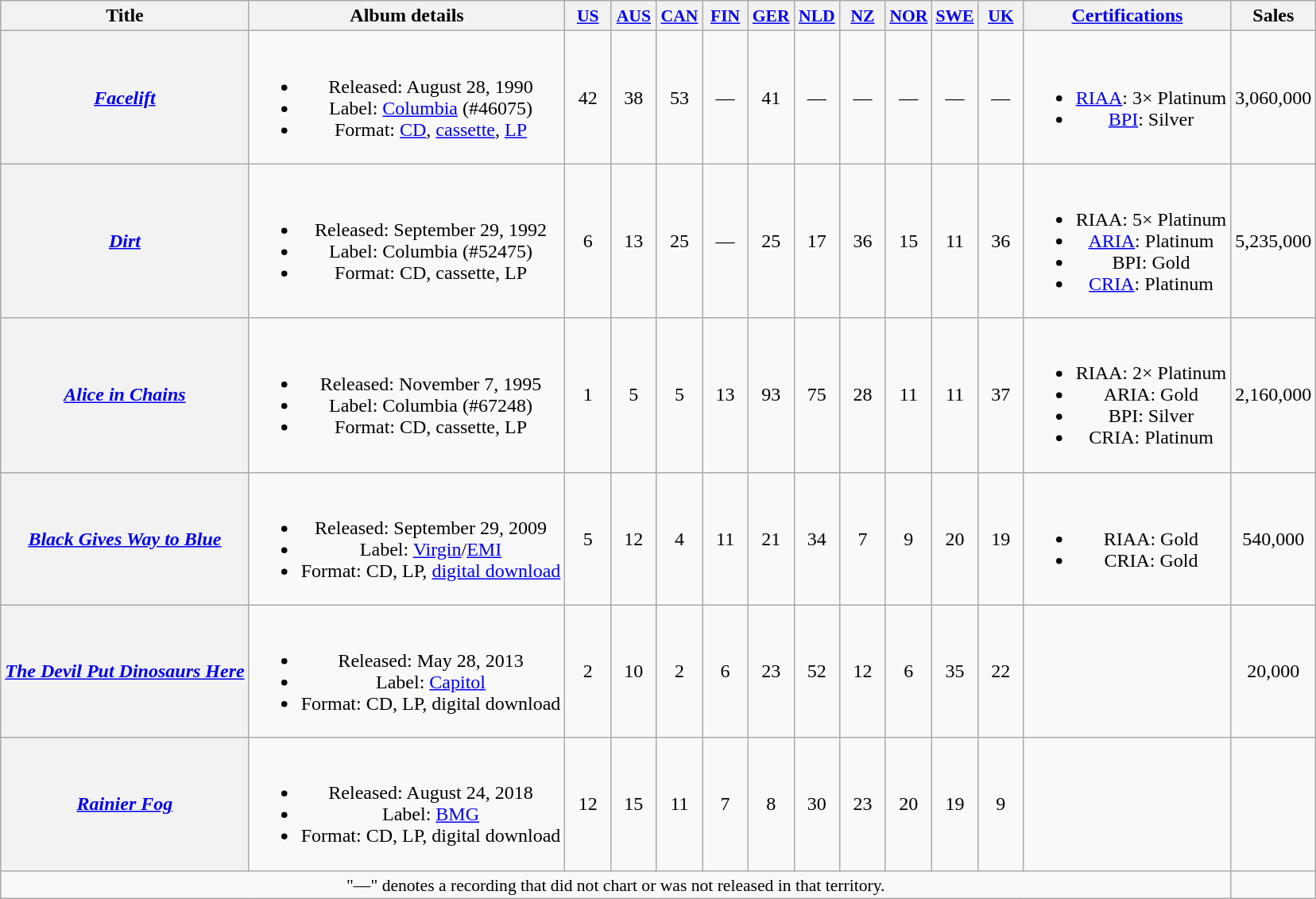<table class="wikitable plainrowheaders" style="text-align:center;" border="1">
<tr>
<th>Title</th>
<th>Album details</th>
<th scope="col" style="width:2.2em;font-size:90%;"><a href='#'>US</a><br></th>
<th scope="col" style="width:2.2em;font-size:90%;"><a href='#'>AUS</a><br></th>
<th scope="col" style="width:2.2em;font-size:90%;"><a href='#'>CAN</a><br></th>
<th scope="col" style="width:2.2em;font-size:90%;"><a href='#'>FIN</a><br></th>
<th scope="col" style="width:2.2em;font-size:90%;"><a href='#'>GER</a><br></th>
<th scope="col" style="width:2.2em;font-size:90%;"><a href='#'>NLD</a><br></th>
<th scope="col" style="width:2.2em;font-size:90%;"><a href='#'>NZ</a><br></th>
<th scope="col" style="width:2.2em;font-size:90%;"><a href='#'>NOR</a><br></th>
<th scope="col" style="width:2.2em;font-size:90%;"><a href='#'>SWE</a><br></th>
<th scope="col" style="width:2.2em;font-size:90%;"><a href='#'>UK</a><br></th>
<th><a href='#'>Certifications</a></th>
<th>Sales</th>
</tr>
<tr>
<th scope="row"><em><a href='#'>Facelift</a></em></th>
<td><br><ul><li>Released: August 28, 1990</li><li>Label: <a href='#'>Columbia</a> (#46075)</li><li>Format: <a href='#'>CD</a>, <a href='#'>cassette</a>, <a href='#'>LP</a></li></ul></td>
<td>42</td>
<td>38</td>
<td>53</td>
<td>—</td>
<td>41</td>
<td>—</td>
<td>—</td>
<td>—</td>
<td>—</td>
<td>—</td>
<td><br><ul><li><a href='#'>RIAA</a>: 3× Platinum</li><li><a href='#'>BPI</a>: Silver</li></ul></td>
<td>3,060,000</td>
</tr>
<tr>
<th scope="row"><em><a href='#'>Dirt</a></em></th>
<td><br><ul><li>Released: September 29, 1992</li><li>Label: Columbia (#52475)</li><li>Format: CD, cassette, LP</li></ul></td>
<td>6</td>
<td>13</td>
<td>25</td>
<td>—</td>
<td>25</td>
<td>17</td>
<td>36</td>
<td>15</td>
<td>11</td>
<td>36</td>
<td><br><ul><li>RIAA: 5× Platinum</li><li><a href='#'>ARIA</a>: Platinum</li><li>BPI: Gold</li><li><a href='#'>CRIA</a>: Platinum</li></ul></td>
<td>5,235,000</td>
</tr>
<tr>
<th scope="row"><em><a href='#'>Alice in Chains</a></em></th>
<td><br><ul><li>Released: November 7, 1995</li><li>Label: Columbia (#67248)</li><li>Format: CD, cassette, LP</li></ul></td>
<td>1</td>
<td>5</td>
<td>5</td>
<td>13</td>
<td>93</td>
<td>75</td>
<td>28</td>
<td>11</td>
<td>11</td>
<td>37</td>
<td><br><ul><li>RIAA: 2× Platinum</li><li>ARIA: Gold</li><li>BPI: Silver</li><li>CRIA: Platinum</li></ul></td>
<td>2,160,000</td>
</tr>
<tr>
<th scope="row"><em><a href='#'>Black Gives Way to Blue</a></em></th>
<td><br><ul><li>Released: September 29, 2009</li><li>Label: <a href='#'>Virgin</a>/<a href='#'>EMI</a></li><li>Format: CD, LP, <a href='#'>digital download</a></li></ul></td>
<td>5</td>
<td>12</td>
<td>4</td>
<td>11</td>
<td>21</td>
<td>34</td>
<td>7</td>
<td>9</td>
<td>20</td>
<td>19</td>
<td><br><ul><li>RIAA: Gold</li><li>CRIA: Gold</li></ul></td>
<td>540,000</td>
</tr>
<tr>
<th scope="row"><em><a href='#'>The Devil Put Dinosaurs Here</a></em></th>
<td><br><ul><li>Released: May 28, 2013</li><li>Label: <a href='#'>Capitol</a></li><li>Format: CD, LP, digital download</li></ul></td>
<td>2</td>
<td>10</td>
<td>2</td>
<td>6</td>
<td>23</td>
<td>52</td>
<td>12</td>
<td>6</td>
<td>35</td>
<td>22</td>
<td></td>
<td>20,000</td>
</tr>
<tr>
<th scope="row"><em><a href='#'>Rainier Fog</a></em></th>
<td><br><ul><li>Released: August 24, 2018</li><li>Label: <a href='#'>BMG</a></li><li>Format: CD, LP, digital download</li></ul></td>
<td>12</td>
<td>15</td>
<td>11</td>
<td>7</td>
<td>8</td>
<td>30</td>
<td>23</td>
<td>20</td>
<td>19</td>
<td>9</td>
<td></td>
<td></td>
</tr>
<tr>
<td colspan="13" style="font-size:90%">"—" denotes a recording that did not chart or was not released in that territory.</td>
<td></td>
</tr>
</table>
